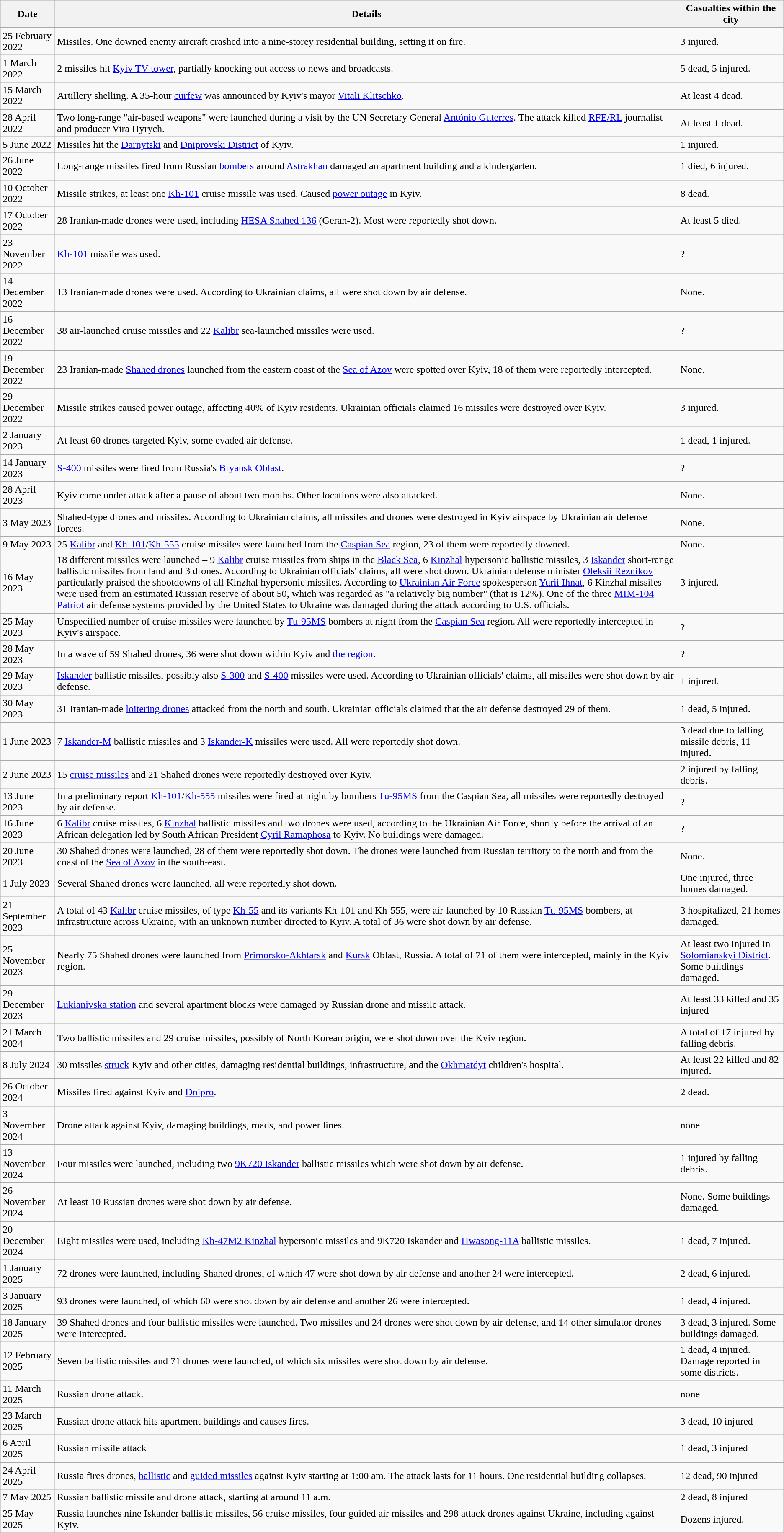<table class="wikitable">
<tr>
<th>Date</th>
<th>Details</th>
<th>Casualties within the city</th>
</tr>
<tr>
<td>25 February 2022</td>
<td>Missiles. One downed enemy aircraft crashed into a nine-storey residential building, setting it on fire.</td>
<td>3 injured.</td>
</tr>
<tr>
<td>1 March 2022</td>
<td>2 missiles hit <a href='#'>Kyiv TV tower</a>, partially knocking out access to news and broadcasts.</td>
<td>5 dead, 5 injured.</td>
</tr>
<tr>
<td>15 March 2022</td>
<td>Artillery shelling. A 35-hour <a href='#'>curfew</a> was announced by Kyiv's mayor <a href='#'>Vitali Klitschko</a>.</td>
<td>At least 4 dead.</td>
</tr>
<tr>
<td>28 April 2022</td>
<td>Two long-range "air-based weapons" were launched during a visit by the UN Secretary General <a href='#'>António Guterres</a>. The attack killed <a href='#'>RFE/RL</a> journalist and producer Vira Hyrych.</td>
<td>At least 1 dead.</td>
</tr>
<tr>
<td>5 June 2022</td>
<td>Missiles hit the <a href='#'>Darnytski</a> and <a href='#'>Dniprovski District</a> of Kyiv.</td>
<td>1 injured.</td>
</tr>
<tr>
<td>26 June 2022</td>
<td>Long-range missiles fired from Russian <a href='#'>bombers</a> around <a href='#'>Astrakhan</a> damaged an apartment building and a kindergarten.</td>
<td>1 died, 6 injured.</td>
</tr>
<tr>
<td>10 October 2022</td>
<td>Missile strikes, at least one <a href='#'>Kh-101</a> cruise missile was used. Caused <a href='#'>power outage</a> in Kyiv.</td>
<td>8 dead.</td>
</tr>
<tr>
<td>17 October 2022</td>
<td>28 Iranian-made drones were used, including <a href='#'>HESA Shahed 136</a> (Geran-2). Most were reportedly shot down.</td>
<td>At least 5 died.</td>
</tr>
<tr>
<td>23 November 2022</td>
<td><a href='#'>Kh-101</a> missile was used.</td>
<td>?</td>
</tr>
<tr>
<td>14 December 2022</td>
<td>13 Iranian-made drones were used. According to Ukrainian claims, all were shot down by air defense.</td>
<td>None.</td>
</tr>
<tr>
<td>16 December 2022</td>
<td>38 air-launched cruise missiles and 22 <a href='#'>Kalibr</a> sea-launched missiles were used.</td>
<td>?</td>
</tr>
<tr>
<td>19 December 2022</td>
<td>23 Iranian-made <a href='#'>Shahed drones</a> launched from the eastern coast of the <a href='#'>Sea of Azov</a> were spotted over Kyiv, 18 of them were reportedly intercepted.</td>
<td>None.</td>
</tr>
<tr>
<td>29 December 2022</td>
<td>Missile strikes caused power outage, affecting 40% of Kyiv residents. Ukrainian officials claimed 16 missiles were destroyed over Kyiv.</td>
<td>3 injured.</td>
</tr>
<tr>
<td>2 January 2023</td>
<td>At least 60 drones targeted Kyiv, some evaded air defense.</td>
<td>1 dead, 1 injured.</td>
</tr>
<tr>
<td>14 January 2023</td>
<td><a href='#'>S-400</a> missiles were fired from Russia's <a href='#'>Bryansk Oblast</a>.</td>
<td>?</td>
</tr>
<tr>
<td>28 April 2023</td>
<td>Kyiv came under attack after a pause of about two months. Other locations were also attacked.</td>
<td>None.</td>
</tr>
<tr>
<td>3 May 2023</td>
<td>Shahed-type drones and missiles. According to Ukrainian claims, all missiles and drones were destroyed in Kyiv airspace by Ukrainian air defense forces.</td>
<td>None.</td>
</tr>
<tr>
<td>9 May 2023</td>
<td>25 <a href='#'>Kalibr</a> and <a href='#'>Kh-101</a>/<a href='#'>Kh-555</a> cruise missiles were launched from the <a href='#'>Caspian Sea</a> region, 23 of them were reportedly downed.</td>
<td>None.</td>
</tr>
<tr>
<td>16 May 2023</td>
<td>18 different missiles were launched – 9 <a href='#'>Kalibr</a> cruise missiles from ships in the <a href='#'>Black Sea</a>, 6 <a href='#'>Kinzhal</a> hypersonic ballistic missiles, 3 <a href='#'>Iskander</a> short-range ballistic missiles from land and 3 drones. According to Ukrainian officials' claims, all were shot down. Ukrainian defense minister <a href='#'>Oleksii Reznikov</a> particularly praised the shootdowns of all Kinzhal hypersonic missiles. According to <a href='#'>Ukrainian Air Force</a> spokesperson <a href='#'>Yurii Ihnat</a>, 6 Kinzhal missiles were used from an estimated Russian reserve of about 50, which was regarded as "a relatively big number" (that is 12%). One of the three <a href='#'>MIM-104 Patriot</a> air defense systems provided by the United States to Ukraine was damaged during the attack according to U.S. officials.</td>
<td>3 injured.</td>
</tr>
<tr>
<td>25 May 2023</td>
<td>Unspecified number of cruise missiles were launched by <a href='#'>Tu-95MS</a> bombers at night from the <a href='#'>Caspian Sea</a> region. All were reportedly intercepted in Kyiv's airspace.</td>
<td>?</td>
</tr>
<tr>
<td>28 May 2023</td>
<td>In a wave of 59 Shahed drones, 36 were shot down within Kyiv and <a href='#'>the region</a>.</td>
<td>?</td>
</tr>
<tr>
<td>29 May 2023</td>
<td><a href='#'>Iskander</a> ballistic missiles, possibly also <a href='#'>S-300</a> and <a href='#'>S-400</a> missiles were used. According to Ukrainian officials' claims, all missiles were shot down by air defense.</td>
<td>1 injured.</td>
</tr>
<tr>
<td>30 May 2023</td>
<td>31 Iranian-made <a href='#'>loitering drones</a> attacked from the north and south. Ukrainian officials claimed that the air defense destroyed 29 of them.</td>
<td>1 dead, 5 injured.</td>
</tr>
<tr>
<td>1 June 2023</td>
<td>7 <a href='#'>Iskander-M</a> ballistic missiles and 3 <a href='#'>Iskander-K</a> missiles were used. All were reportedly shot down.</td>
<td>3 dead due to falling missile debris, 11 injured.</td>
</tr>
<tr>
<td>2 June 2023</td>
<td>15 <a href='#'>cruise missiles</a> and 21 Shahed drones were reportedly destroyed over Kyiv.</td>
<td>2 injured by falling debris.</td>
</tr>
<tr>
<td>13 June 2023</td>
<td>In a preliminary report <a href='#'>Kh-101</a>/<a href='#'>Kh-555</a> missiles were fired at night by bombers <a href='#'>Tu-95MS</a> from the Caspian Sea, all missiles were reportedly destroyed by air defense.</td>
<td>?</td>
</tr>
<tr>
<td>16 June 2023</td>
<td>6 <a href='#'>Kalibr</a> cruise missiles, 6 <a href='#'>Kinzhal</a> ballistic missiles and two drones were used, according to the Ukrainian Air Force, shortly before the arrival of an African delegation led by South African President <a href='#'>Cyril Ramaphosa</a> to Kyiv. No buildings were damaged.</td>
<td>?</td>
</tr>
<tr>
<td>20 June 2023</td>
<td>30 Shahed drones were launched, 28 of them were reportedly shot down. The drones were launched from Russian territory to the north and from the coast of the <a href='#'>Sea of Azov</a> in the south-east.</td>
<td>None.</td>
</tr>
<tr>
<td>1 July 2023</td>
<td>Several Shahed drones were launched, all were reportedly shot down.</td>
<td>One injured, three homes damaged.</td>
</tr>
<tr>
<td>21 September 2023</td>
<td>A total of 43 <a href='#'>Kalibr</a> cruise missiles, of type <a href='#'>Kh-55</a> and its variants Kh-101 and Kh-555, were air-launched by 10 Russian <a href='#'>Tu-95MS</a> bombers, at infrastructure across Ukraine, with an unknown number directed to Kyiv. A total of 36 were shot down by air defense.</td>
<td>3 hospitalized, 21 homes damaged.</td>
</tr>
<tr>
<td>25 November 2023</td>
<td>Nearly 75 Shahed drones were launched from <a href='#'>Primorsko-Akhtarsk</a> and <a href='#'>Kursk</a> Oblast, Russia. A total of 71 of them were intercepted, mainly in the Kyiv region.</td>
<td>At least two injured in <a href='#'>Solomianskyi District</a>. Some buildings damaged.</td>
</tr>
<tr>
<td>29 December 2023</td>
<td><a href='#'>Lukianivska station</a> and several apartment blocks were damaged by Russian drone and missile attack.</td>
<td>At least 33 killed and 35 injured</td>
</tr>
<tr>
<td>21 March 2024</td>
<td>Two ballistic missiles and 29 cruise missiles, possibly of North Korean origin, were shot down over the Kyiv region.</td>
<td>A total of 17 injured by falling debris.</td>
</tr>
<tr>
<td>8 July 2024</td>
<td>30 missiles <a href='#'>struck</a> Kyiv and other cities, damaging residential buildings, infrastructure, and the <a href='#'>Okhmatdyt</a> children's hospital.</td>
<td>At least 22 killed and 82 injured.</td>
</tr>
<tr>
<td>26 October 2024</td>
<td>Missiles fired against Kyiv and <a href='#'>Dnipro</a>.</td>
<td>2 dead.</td>
</tr>
<tr>
<td>3 November 2024</td>
<td>Drone attack against Kyiv, damaging buildings, roads, and power lines.</td>
<td>none</td>
</tr>
<tr>
<td>13 November 2024</td>
<td>Four missiles were launched, including two <a href='#'>9K720 Iskander</a> ballistic missiles which were shot down by air defense.</td>
<td>1 injured by falling debris.</td>
</tr>
<tr>
<td>26 November 2024</td>
<td>At least 10 Russian drones were shot down by air defense.</td>
<td>None. Some buildings damaged.</td>
</tr>
<tr>
<td>20 December 2024</td>
<td>Eight missiles were used, including <a href='#'>Kh-47M2 Kinzhal</a> hypersonic missiles and 9K720 Iskander and <a href='#'>Hwasong-11A</a> ballistic missiles.</td>
<td>1 dead, 7 injured.</td>
</tr>
<tr>
<td>1 January 2025</td>
<td>72 drones were launched, including Shahed drones, of which 47 were shot down by air defense and another 24 were intercepted.</td>
<td>2 dead, 6 injured.</td>
</tr>
<tr>
<td>3 January 2025</td>
<td>93 drones were launched, of which 60 were shot down by air defense and another 26 were intercepted.</td>
<td>1 dead, 4 injured.</td>
</tr>
<tr>
<td>18 January 2025</td>
<td>39 Shahed drones and four ballistic missiles were launched. Two missiles and 24 drones were shot down by air defense, and 14 other simulator drones were intercepted.</td>
<td>3 dead, 3 injured. Some buildings damaged.</td>
</tr>
<tr>
<td>12 February 2025</td>
<td>Seven ballistic missiles and 71 drones were launched, of which six missiles were shot down by air defense.</td>
<td>1 dead, 4 injured. Damage reported in some districts.</td>
</tr>
<tr>
<td>11 March 2025</td>
<td>Russian drone attack.</td>
<td>none</td>
</tr>
<tr>
<td>23 March 2025</td>
<td>Russian drone attack hits apartment buildings and causes fires.</td>
<td>3 dead, 10 injured</td>
</tr>
<tr>
<td>6 April 2025</td>
<td>Russian missile attack</td>
<td>1 dead, 3 injured</td>
</tr>
<tr>
<td>24 April 2025</td>
<td>Russia fires drones, <a href='#'>ballistic</a> and <a href='#'>guided missiles</a> against Kyiv starting at 1:00 am. The attack lasts for 11 hours. One residential building collapses.</td>
<td>12 dead, 90 injured</td>
</tr>
<tr>
<td>7 May 2025</td>
<td>Russian ballistic missile and drone attack, starting at around 11 a.m.</td>
<td>2 dead, 8 injured</td>
</tr>
<tr>
<td>25 May 2025</td>
<td>Russia launches nine Iskander ballistic missiles, 56 cruise missiles, four guided air missiles and 298 attack drones against Ukraine, including against Kyiv.</td>
<td>Dozens injured.</td>
</tr>
</table>
